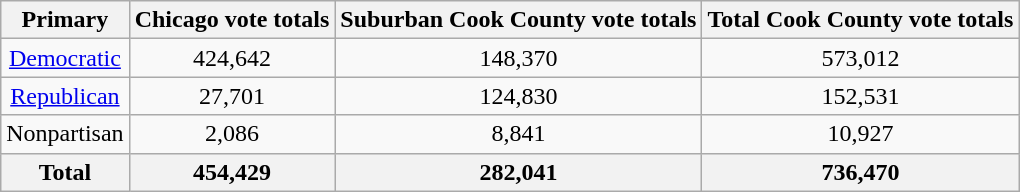<table class="wikitable" style="text-align: center">
<tr>
<th>Primary</th>
<th>Chicago vote totals</th>
<th>Suburban Cook County vote totals</th>
<th>Total Cook County vote totals</th>
</tr>
<tr>
<td><a href='#'>Democratic</a></td>
<td>424,642</td>
<td>148,370</td>
<td>573,012</td>
</tr>
<tr>
<td><a href='#'>Republican</a></td>
<td>27,701</td>
<td>124,830</td>
<td>152,531</td>
</tr>
<tr>
<td>Nonpartisan</td>
<td>2,086</td>
<td>8,841</td>
<td>10,927</td>
</tr>
<tr>
<th>Total</th>
<th>454,429</th>
<th>282,041</th>
<th>736,470</th>
</tr>
</table>
